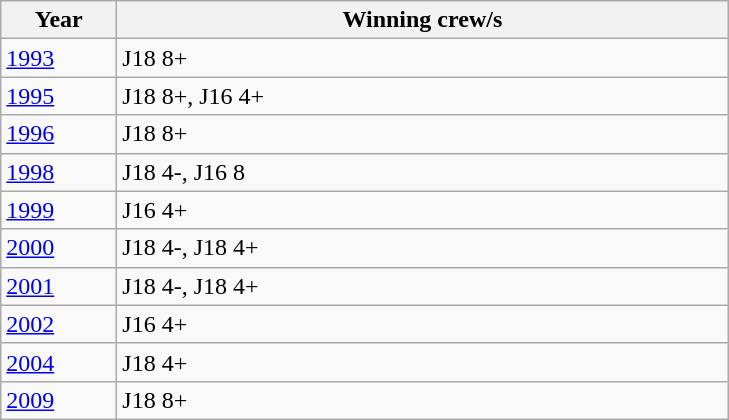<table class="wikitable">
<tr>
<th width=70>Year</th>
<th width=400>Winning crew/s</th>
</tr>
<tr>
<td><a href='#'>1993</a></td>
<td>J18 8+</td>
</tr>
<tr>
<td><a href='#'>1995</a></td>
<td>J18 8+, J16 4+</td>
</tr>
<tr>
<td><a href='#'>1996</a></td>
<td>J18 8+</td>
</tr>
<tr>
<td><a href='#'>1998</a></td>
<td>J18 4-, J16 8</td>
</tr>
<tr>
<td><a href='#'>1999</a></td>
<td>J16 4+</td>
</tr>
<tr>
<td><a href='#'>2000</a></td>
<td>J18 4-, J18 4+</td>
</tr>
<tr>
<td><a href='#'>2001</a></td>
<td>J18 4-, J18 4+</td>
</tr>
<tr>
<td><a href='#'>2002</a></td>
<td>J16 4+</td>
</tr>
<tr>
<td><a href='#'>2004</a></td>
<td>J18 4+</td>
</tr>
<tr>
<td><a href='#'>2009</a></td>
<td>J18 8+</td>
</tr>
</table>
